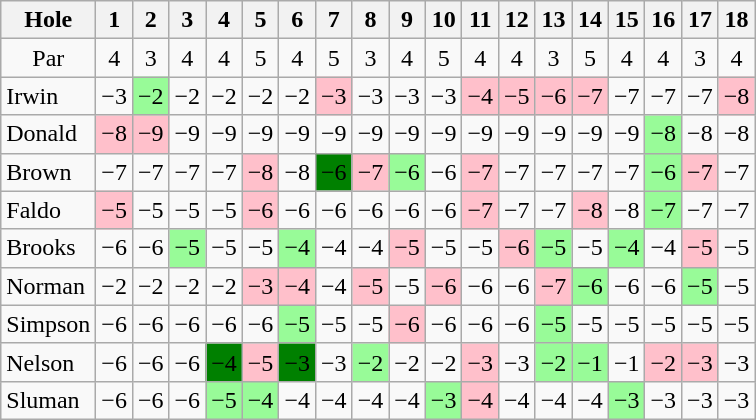<table class="wikitable" style="text-align:center">
<tr>
<th>Hole</th>
<th>1</th>
<th>2</th>
<th>3</th>
<th>4</th>
<th>5</th>
<th>6</th>
<th>7</th>
<th>8</th>
<th>9</th>
<th>10</th>
<th>11</th>
<th>12</th>
<th>13</th>
<th>14</th>
<th>15</th>
<th>16</th>
<th>17</th>
<th>18</th>
</tr>
<tr>
<td>Par</td>
<td>4</td>
<td>3</td>
<td>4</td>
<td>4</td>
<td>5</td>
<td>4</td>
<td>5</td>
<td>3</td>
<td>4</td>
<td>5</td>
<td>4</td>
<td>4</td>
<td>3</td>
<td>5</td>
<td>4</td>
<td>4</td>
<td>3</td>
<td>4</td>
</tr>
<tr>
<td align=left> Irwin</td>
<td>−3</td>
<td style="background: PaleGreen;">−2</td>
<td>−2</td>
<td>−2</td>
<td>−2</td>
<td>−2</td>
<td style="background: Pink;">−3</td>
<td>−3</td>
<td>−3</td>
<td>−3</td>
<td style="background: Pink;">−4</td>
<td style="background: Pink;">−5</td>
<td style="background: Pink;">−6</td>
<td style="background: Pink;">−7</td>
<td>−7</td>
<td>−7</td>
<td>−7</td>
<td style="background: Pink;">−8</td>
</tr>
<tr>
<td align=left> Donald</td>
<td style="background: Pink;">−8</td>
<td style="background: Pink;">−9</td>
<td>−9</td>
<td>−9</td>
<td>−9</td>
<td>−9</td>
<td>−9</td>
<td>−9</td>
<td>−9</td>
<td>−9</td>
<td>−9</td>
<td>−9</td>
<td>−9</td>
<td>−9</td>
<td>−9</td>
<td style="background: PaleGreen;">−8</td>
<td>−8</td>
<td>−8</td>
</tr>
<tr>
<td align=left> Brown</td>
<td>−7</td>
<td>−7</td>
<td>−7</td>
<td>−7</td>
<td style="background: Pink;">−8</td>
<td>−8</td>
<td style="background: Green;">−6</td>
<td style="background: Pink;">−7</td>
<td style="background: PaleGreen;">−6</td>
<td>−6</td>
<td style="background: Pink;">−7</td>
<td>−7</td>
<td>−7</td>
<td>−7</td>
<td>−7</td>
<td style="background: PaleGreen;">−6</td>
<td style="background: Pink;">−7</td>
<td>−7</td>
</tr>
<tr>
<td align=left> Faldo</td>
<td style="background: Pink;">−5</td>
<td>−5</td>
<td>−5</td>
<td>−5</td>
<td style="background: Pink;">−6</td>
<td>−6</td>
<td>−6</td>
<td>−6</td>
<td>−6</td>
<td>−6</td>
<td style="background: Pink;">−7</td>
<td>−7</td>
<td>−7</td>
<td style="background: Pink;">−8</td>
<td>−8</td>
<td style="background: PaleGreen;">−7</td>
<td>−7</td>
<td>−7</td>
</tr>
<tr>
<td align=left> Brooks</td>
<td>−6</td>
<td>−6</td>
<td style="background: PaleGreen;">−5</td>
<td>−5</td>
<td>−5</td>
<td style="background: PaleGreen;">−4</td>
<td>−4</td>
<td>−4</td>
<td style="background: Pink;">−5</td>
<td>−5</td>
<td>−5</td>
<td style="background: Pink;">−6</td>
<td style="background: PaleGreen;">−5</td>
<td>−5</td>
<td style="background: PaleGreen;">−4</td>
<td>−4</td>
<td style="background: Pink;">−5</td>
<td>−5</td>
</tr>
<tr>
<td align=left> Norman</td>
<td>−2</td>
<td>−2</td>
<td>−2</td>
<td>−2</td>
<td style="background: Pink;">−3</td>
<td style="background: Pink;">−4</td>
<td>−4</td>
<td style="background: Pink;">−5</td>
<td>−5</td>
<td style="background: Pink;">−6</td>
<td>−6</td>
<td>−6</td>
<td style="background: Pink;">−7</td>
<td style="background: PaleGreen;">−6</td>
<td>−6</td>
<td>−6</td>
<td style="background: PaleGreen;">−5</td>
<td>−5</td>
</tr>
<tr>
<td align=left> Simpson</td>
<td>−6</td>
<td>−6</td>
<td>−6</td>
<td>−6</td>
<td>−6</td>
<td style="background: PaleGreen;">−5</td>
<td>−5</td>
<td>−5</td>
<td style="background: Pink;">−6</td>
<td>−6</td>
<td>−6</td>
<td>−6</td>
<td style="background: PaleGreen;">−5</td>
<td>−5</td>
<td>−5</td>
<td>−5</td>
<td>−5</td>
<td>−5</td>
</tr>
<tr>
<td align=left> Nelson</td>
<td>−6</td>
<td>−6</td>
<td>−6</td>
<td style="background: Green;">−4</td>
<td style="background: Pink;">−5</td>
<td style="background: Green;">−3</td>
<td>−3</td>
<td style="background: PaleGreen;">−2</td>
<td>−2</td>
<td>−2</td>
<td style="background: Pink;">−3</td>
<td>−3</td>
<td style="background: PaleGreen;">−2</td>
<td style="background: PaleGreen;">−1</td>
<td>−1</td>
<td style="background: Pink;">−2</td>
<td style="background: Pink;">−3</td>
<td>−3</td>
</tr>
<tr>
<td align=left> Sluman</td>
<td>−6</td>
<td>−6</td>
<td>−6</td>
<td style="background: PaleGreen;">−5</td>
<td style="background: PaleGreen;">−4</td>
<td>−4</td>
<td>−4</td>
<td>−4</td>
<td>−4</td>
<td style="background: PaleGreen;">−3</td>
<td style="background: Pink;">−4</td>
<td>−4</td>
<td>−4</td>
<td>−4</td>
<td style="background: PaleGreen;">−3</td>
<td>−3</td>
<td>−3</td>
<td>−3</td>
</tr>
</table>
